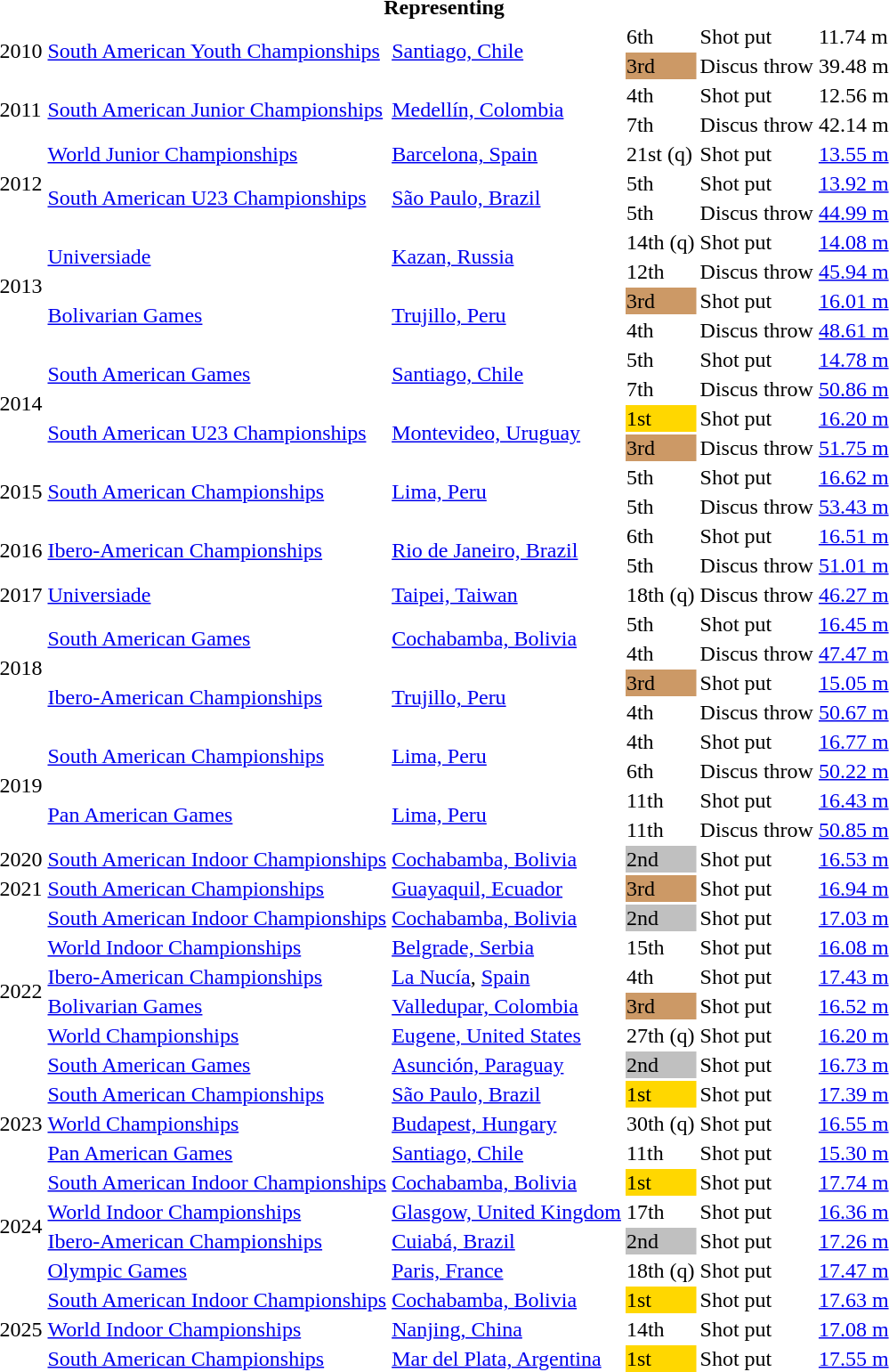<table>
<tr>
<th colspan="6">Representing </th>
</tr>
<tr>
<td rowspan=2>2010</td>
<td rowspan=2><a href='#'>South American Youth Championships</a></td>
<td rowspan=2><a href='#'>Santiago, Chile</a></td>
<td>6th</td>
<td>Shot put</td>
<td>11.74 m</td>
</tr>
<tr>
<td bgcolor=cc9966>3rd</td>
<td>Discus throw</td>
<td>39.48 m</td>
</tr>
<tr>
<td rowspan=2>2011</td>
<td rowspan=2><a href='#'>South American Junior Championships</a></td>
<td rowspan=2><a href='#'>Medellín, Colombia</a></td>
<td>4th</td>
<td>Shot put</td>
<td>12.56 m</td>
</tr>
<tr>
<td>7th</td>
<td>Discus throw</td>
<td>42.14 m</td>
</tr>
<tr>
<td rowspan=3>2012</td>
<td><a href='#'>World Junior Championships</a></td>
<td><a href='#'>Barcelona, Spain</a></td>
<td>21st (q)</td>
<td>Shot put</td>
<td><a href='#'>13.55 m</a></td>
</tr>
<tr>
<td rowspan=2><a href='#'>South American U23 Championships</a></td>
<td rowspan=2><a href='#'>São Paulo, Brazil</a></td>
<td>5th</td>
<td>Shot put</td>
<td><a href='#'>13.92 m</a></td>
</tr>
<tr>
<td>5th</td>
<td>Discus throw</td>
<td><a href='#'>44.99 m</a></td>
</tr>
<tr>
<td rowspan=4>2013</td>
<td rowspan=2><a href='#'>Universiade</a></td>
<td rowspan=2><a href='#'>Kazan, Russia</a></td>
<td>14th (q)</td>
<td>Shot put</td>
<td><a href='#'>14.08 m</a></td>
</tr>
<tr>
<td>12th</td>
<td>Discus throw</td>
<td><a href='#'>45.94 m</a></td>
</tr>
<tr>
<td rowspan=2><a href='#'>Bolivarian Games</a></td>
<td rowspan=2><a href='#'>Trujillo, Peru</a></td>
<td bgcolor=cc9966>3rd</td>
<td>Shot put</td>
<td><a href='#'>16.01 m</a></td>
</tr>
<tr>
<td>4th</td>
<td>Discus throw</td>
<td><a href='#'>48.61 m</a></td>
</tr>
<tr>
<td rowspan=4>2014</td>
<td rowspan=2><a href='#'>South American Games</a></td>
<td rowspan=2><a href='#'>Santiago, Chile</a></td>
<td>5th</td>
<td>Shot put</td>
<td><a href='#'>14.78 m</a></td>
</tr>
<tr>
<td>7th</td>
<td>Discus throw</td>
<td><a href='#'>50.86 m</a></td>
</tr>
<tr>
<td rowspan=2><a href='#'>South American U23 Championships</a></td>
<td rowspan=2><a href='#'>Montevideo, Uruguay</a></td>
<td bgcolor=gold>1st</td>
<td>Shot put</td>
<td><a href='#'>16.20 m</a></td>
</tr>
<tr>
<td bgcolor=cc9966>3rd</td>
<td>Discus throw</td>
<td><a href='#'>51.75 m</a></td>
</tr>
<tr>
<td rowspan=2>2015</td>
<td rowspan=2><a href='#'>South American Championships</a></td>
<td rowspan=2><a href='#'>Lima, Peru</a></td>
<td>5th</td>
<td>Shot put</td>
<td><a href='#'>16.62 m</a></td>
</tr>
<tr>
<td>5th</td>
<td>Discus throw</td>
<td><a href='#'>53.43 m</a></td>
</tr>
<tr>
<td rowspan=2>2016</td>
<td rowspan=2><a href='#'>Ibero-American Championships</a></td>
<td rowspan=2><a href='#'>Rio de Janeiro, Brazil</a></td>
<td>6th</td>
<td>Shot put</td>
<td><a href='#'>16.51 m</a></td>
</tr>
<tr>
<td>5th</td>
<td>Discus throw</td>
<td><a href='#'>51.01 m</a></td>
</tr>
<tr>
<td>2017</td>
<td><a href='#'>Universiade</a></td>
<td><a href='#'>Taipei, Taiwan</a></td>
<td>18th (q)</td>
<td>Discus throw</td>
<td><a href='#'>46.27 m</a></td>
</tr>
<tr>
<td rowspan=4>2018</td>
<td rowspan=2><a href='#'>South American Games</a></td>
<td rowspan=2><a href='#'>Cochabamba, Bolivia</a></td>
<td>5th</td>
<td>Shot put</td>
<td><a href='#'>16.45 m</a></td>
</tr>
<tr>
<td>4th</td>
<td>Discus throw</td>
<td><a href='#'>47.47 m</a></td>
</tr>
<tr>
<td rowspan=2><a href='#'>Ibero-American Championships</a></td>
<td rowspan=2><a href='#'>Trujillo, Peru</a></td>
<td bgcolor=cc9966>3rd</td>
<td>Shot put</td>
<td><a href='#'>15.05 m</a></td>
</tr>
<tr>
<td>4th</td>
<td>Discus throw</td>
<td><a href='#'>50.67 m</a></td>
</tr>
<tr>
<td rowspan=4>2019</td>
<td rowspan=2><a href='#'>South American Championships</a></td>
<td rowspan=2><a href='#'>Lima, Peru</a></td>
<td>4th</td>
<td>Shot put</td>
<td><a href='#'>16.77 m</a></td>
</tr>
<tr>
<td>6th</td>
<td>Discus throw</td>
<td><a href='#'>50.22 m</a></td>
</tr>
<tr>
<td rowspan=2><a href='#'>Pan American Games</a></td>
<td rowspan=2><a href='#'>Lima, Peru</a></td>
<td>11th</td>
<td>Shot put</td>
<td><a href='#'>16.43 m</a></td>
</tr>
<tr>
<td>11th</td>
<td>Discus throw</td>
<td><a href='#'>50.85 m</a></td>
</tr>
<tr>
<td>2020</td>
<td><a href='#'>South American Indoor Championships</a></td>
<td><a href='#'>Cochabamba, Bolivia</a></td>
<td bgcolor=silver>2nd</td>
<td>Shot put</td>
<td><a href='#'>16.53 m</a></td>
</tr>
<tr>
<td>2021</td>
<td><a href='#'>South American Championships</a></td>
<td><a href='#'>Guayaquil, Ecuador</a></td>
<td bgcolor=cc9966>3rd</td>
<td>Shot put</td>
<td><a href='#'>16.94 m</a></td>
</tr>
<tr>
<td rowspan=6>2022</td>
<td><a href='#'>South American Indoor Championships</a></td>
<td><a href='#'>Cochabamba, Bolivia</a></td>
<td bgcolor=silver>2nd</td>
<td>Shot put</td>
<td><a href='#'>17.03 m</a></td>
</tr>
<tr>
<td><a href='#'>World Indoor Championships</a></td>
<td><a href='#'>Belgrade, Serbia</a></td>
<td>15th</td>
<td>Shot put</td>
<td><a href='#'>16.08 m</a></td>
</tr>
<tr>
<td><a href='#'>Ibero-American Championships</a></td>
<td><a href='#'>La Nucía</a>, <a href='#'>Spain</a></td>
<td>4th</td>
<td>Shot put</td>
<td><a href='#'>17.43 m</a></td>
</tr>
<tr>
<td><a href='#'>Bolivarian Games</a></td>
<td><a href='#'>Valledupar, Colombia</a></td>
<td bgcolor=cc9966>3rd</td>
<td>Shot put</td>
<td><a href='#'>16.52 m</a></td>
</tr>
<tr>
<td><a href='#'>World Championships</a></td>
<td><a href='#'>Eugene, United States</a></td>
<td>27th (q)</td>
<td>Shot put</td>
<td><a href='#'>16.20 m</a></td>
</tr>
<tr>
<td><a href='#'>South American Games</a></td>
<td><a href='#'>Asunción, Paraguay</a></td>
<td bgcolor=silver>2nd</td>
<td>Shot put</td>
<td><a href='#'>16.73 m</a></td>
</tr>
<tr>
<td rowspan=3>2023</td>
<td><a href='#'>South American Championships</a></td>
<td><a href='#'>São Paulo, Brazil</a></td>
<td bgcolor=gold>1st</td>
<td>Shot put</td>
<td><a href='#'>17.39 m</a></td>
</tr>
<tr>
<td><a href='#'>World Championships</a></td>
<td><a href='#'>Budapest, Hungary</a></td>
<td>30th (q)</td>
<td>Shot put</td>
<td><a href='#'>16.55 m</a></td>
</tr>
<tr>
<td><a href='#'>Pan American Games</a></td>
<td><a href='#'>Santiago, Chile</a></td>
<td>11th</td>
<td>Shot put</td>
<td><a href='#'>15.30 m</a></td>
</tr>
<tr>
<td rowspan=4>2024</td>
<td><a href='#'>South American Indoor Championships</a></td>
<td><a href='#'>Cochabamba, Bolivia</a></td>
<td bgcolor=gold>1st</td>
<td>Shot put</td>
<td><a href='#'>17.74 m</a></td>
</tr>
<tr>
<td><a href='#'>World Indoor Championships</a></td>
<td><a href='#'>Glasgow, United Kingdom</a></td>
<td>17th</td>
<td>Shot put</td>
<td><a href='#'>16.36 m</a></td>
</tr>
<tr>
<td><a href='#'>Ibero-American Championships</a></td>
<td><a href='#'>Cuiabá, Brazil</a></td>
<td bgcolor=silver>2nd</td>
<td>Shot put</td>
<td><a href='#'>17.26 m</a></td>
</tr>
<tr>
<td><a href='#'>Olympic Games</a></td>
<td><a href='#'>Paris, France</a></td>
<td>18th (q)</td>
<td>Shot put</td>
<td><a href='#'>17.47 m</a></td>
</tr>
<tr>
<td rowspan=3>2025</td>
<td><a href='#'>South American Indoor Championships</a></td>
<td><a href='#'>Cochabamba, Bolivia</a></td>
<td bgcolor=gold>1st</td>
<td>Shot put</td>
<td><a href='#'>17.63 m</a></td>
</tr>
<tr>
<td><a href='#'>World Indoor Championships</a></td>
<td><a href='#'>Nanjing, China</a></td>
<td>14th</td>
<td>Shot put</td>
<td><a href='#'>17.08 m</a></td>
</tr>
<tr>
<td><a href='#'>South American Championships</a></td>
<td><a href='#'>Mar del Plata, Argentina</a></td>
<td bgcolor=gold>1st</td>
<td>Shot put</td>
<td><a href='#'>17.55 m</a></td>
</tr>
</table>
